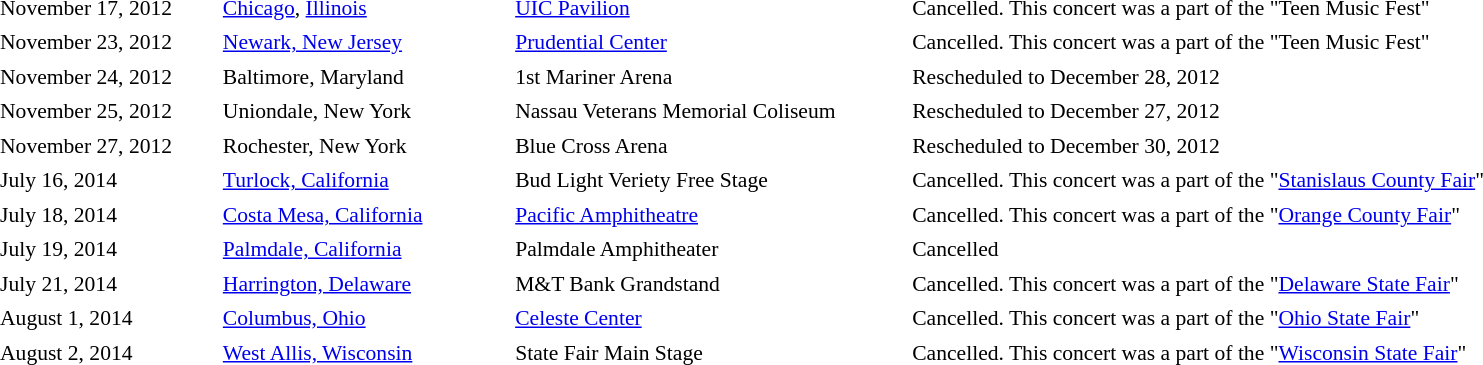<table cellpadding="2" style="border:0 solid darkgrey; font-size:90%">
<tr>
<th style="width:150px;"></th>
<th style="width:200px;"></th>
<th style="width:275px;"></th>
<th style="width:700px;"></th>
</tr>
<tr border="0">
</tr>
<tr>
<td>November 17, 2012</td>
<td><a href='#'>Chicago</a>, <a href='#'>Illinois</a></td>
<td><a href='#'>UIC Pavilion</a></td>
<td>Cancelled. This concert was a part of the "Teen Music Fest"</td>
</tr>
<tr>
<td>November 23, 2012</td>
<td><a href='#'>Newark, New Jersey</a></td>
<td><a href='#'>Prudential Center</a></td>
<td>Cancelled. This concert was a part of the "Teen Music Fest"</td>
</tr>
<tr>
<td>November 24, 2012</td>
<td>Baltimore, Maryland</td>
<td>1st Mariner Arena</td>
<td>Rescheduled to December 28, 2012</td>
</tr>
<tr>
<td>November 25, 2012</td>
<td>Uniondale, New York</td>
<td>Nassau Veterans Memorial Coliseum</td>
<td>Rescheduled to December 27, 2012</td>
</tr>
<tr>
<td>November 27, 2012</td>
<td>Rochester,  New York</td>
<td>Blue Cross Arena</td>
<td>Rescheduled to December 30, 2012</td>
</tr>
<tr>
<td>July 16, 2014</td>
<td><a href='#'>Turlock, California</a></td>
<td>Bud Light Veriety Free Stage</td>
<td>Cancelled. This concert was a part of the "<a href='#'>Stanislaus County Fair</a>"</td>
</tr>
<tr>
<td>July 18, 2014</td>
<td><a href='#'>Costa Mesa, California</a></td>
<td><a href='#'>Pacific Amphitheatre</a></td>
<td>Cancelled. This concert was a part of the "<a href='#'>Orange County Fair</a>"</td>
</tr>
<tr>
<td>July 19, 2014</td>
<td><a href='#'>Palmdale, California</a></td>
<td>Palmdale Amphitheater</td>
<td>Cancelled</td>
</tr>
<tr>
<td>July 21, 2014</td>
<td><a href='#'>Harrington, Delaware</a></td>
<td>M&T Bank Grandstand</td>
<td>Cancelled. This concert was a part of the "<a href='#'>Delaware State Fair</a>"</td>
</tr>
<tr>
<td>August 1, 2014</td>
<td><a href='#'>Columbus, Ohio</a></td>
<td><a href='#'>Celeste Center</a></td>
<td>Cancelled. This concert was a part of the "<a href='#'>Ohio State Fair</a>"</td>
</tr>
<tr>
<td>August 2, 2014</td>
<td><a href='#'>West Allis, Wisconsin</a></td>
<td>State Fair Main Stage</td>
<td>Cancelled. This concert was a part of the "<a href='#'>Wisconsin State Fair</a>"</td>
</tr>
<tr>
</tr>
</table>
